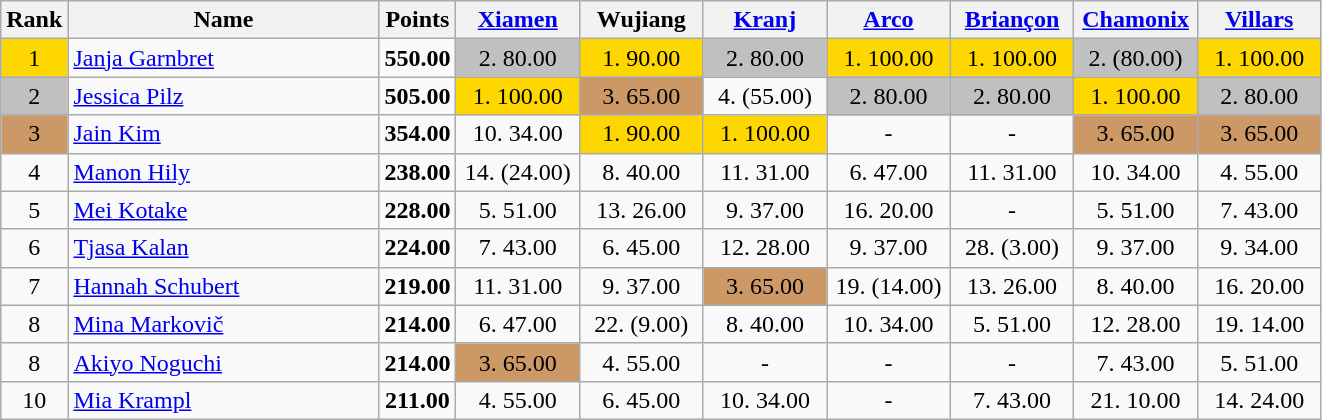<table class="wikitable sortable">
<tr>
<th>Rank</th>
<th width = "200">Name</th>
<th>Points</th>
<th width = "75" data-sort-type="number"><a href='#'>Xiamen</a></th>
<th width = "75" data-sort-type="number">Wujiang</th>
<th width = "75" data-sort-type="number"><a href='#'>Kranj</a></th>
<th width = "75" data-sort-type="number"><a href='#'>Arco</a></th>
<th width = "75" data-sort-type="number"><a href='#'>Briançon</a></th>
<th width = "75" data-sort-type="number"><a href='#'>Chamonix</a></th>
<th width = "75" data-sort-type="number"><a href='#'>Villars</a></th>
</tr>
<tr>
<td align="center" style="background: gold">1</td>
<td> <a href='#'>Janja Garnbret</a></td>
<td align="center"><strong>550.00</strong></td>
<td align="center" style="background: silver">2. 80.00</td>
<td align="center" style="background: gold">1. 90.00</td>
<td align="center" style="background: silver">2. 80.00</td>
<td align="center" style="background: gold">1. 100.00</td>
<td align="center" style="background: gold">1. 100.00</td>
<td align="center" style="background: silver">2. (80.00)</td>
<td align="center" style="background: gold">1. 100.00</td>
</tr>
<tr>
<td align="center" style="background: silver">2</td>
<td> <a href='#'>Jessica Pilz</a></td>
<td align="center"><strong>505.00</strong></td>
<td align="center" style="background: gold">1. 100.00</td>
<td align="center" style="background: #cc9966">3. 65.00</td>
<td align="center">4. (55.00)</td>
<td align="center" style="background: silver">2. 80.00</td>
<td align="center" style="background: silver">2. 80.00</td>
<td align="center" style="background: gold">1. 100.00</td>
<td align="center" style="background: silver">2. 80.00</td>
</tr>
<tr>
<td align="center" style="background: #cc9966">3</td>
<td> <a href='#'>Jain Kim</a></td>
<td align="center"><strong>354.00</strong></td>
<td align="center">10. 34.00</td>
<td align="center" style="background: gold">1. 90.00</td>
<td align="center" style="background: gold">1. 100.00</td>
<td align="center">-</td>
<td align="center">-</td>
<td align="center" style="background: #cc9966">3. 65.00</td>
<td align="center" style="background: #cc9966">3. 65.00</td>
</tr>
<tr>
<td align="center">4</td>
<td> <a href='#'>Manon Hily</a></td>
<td align="center"><strong>238.00</strong></td>
<td align="center">14. (24.00)</td>
<td align="center">8. 40.00</td>
<td align="center">11. 31.00</td>
<td align="center">6. 47.00</td>
<td align="center">11. 31.00</td>
<td align="center">10. 34.00</td>
<td align="center">4. 55.00</td>
</tr>
<tr>
<td align="center">5</td>
<td> <a href='#'>Mei Kotake</a></td>
<td align="center"><strong>228.00</strong></td>
<td align="center">5. 51.00</td>
<td align="center">13. 26.00</td>
<td align="center">9. 37.00</td>
<td align="center">16. 20.00</td>
<td align="center">-</td>
<td align="center">5. 51.00</td>
<td align="center">7. 43.00</td>
</tr>
<tr>
<td align="center">6</td>
<td> <a href='#'>Tjasa Kalan</a></td>
<td align="center"><strong>224.00</strong></td>
<td align="center">7. 43.00</td>
<td align="center">6. 45.00</td>
<td align="center">12. 28.00</td>
<td align="center">9. 37.00</td>
<td align="center">28. (3.00)</td>
<td align="center">9. 37.00</td>
<td align="center">9. 34.00</td>
</tr>
<tr>
<td align="center">7</td>
<td> <a href='#'>Hannah Schubert</a></td>
<td align="center"><strong>219.00</strong></td>
<td align="center">11. 31.00</td>
<td align="center">9. 37.00</td>
<td align="center" style="background: #cc9966">3. 65.00</td>
<td align="center">19. (14.00)</td>
<td align="center">13. 26.00</td>
<td align="center">8. 40.00</td>
<td align="center">16. 20.00</td>
</tr>
<tr>
<td align="center">8</td>
<td> <a href='#'>Mina Markovič</a></td>
<td align="center"><strong>214.00</strong></td>
<td align="center">6. 47.00</td>
<td align="center">22. (9.00)</td>
<td align="center">8. 40.00</td>
<td align="center">10. 34.00</td>
<td align="center">5. 51.00</td>
<td align="center">12. 28.00</td>
<td align="center">19. 14.00</td>
</tr>
<tr>
<td align="center">8</td>
<td> <a href='#'>Akiyo Noguchi</a></td>
<td align="center"><strong>214.00</strong></td>
<td align="center" style="background: #cc9966">3. 65.00</td>
<td align="center">4. 55.00</td>
<td align="center">-</td>
<td align="center">-</td>
<td align="center">-</td>
<td align="center">7. 43.00</td>
<td align="center">5. 51.00</td>
</tr>
<tr>
<td align="center">10</td>
<td> <a href='#'>Mia Krampl</a></td>
<td align="center"><strong>211.00</strong></td>
<td align="center">4. 55.00</td>
<td align="center">6. 45.00</td>
<td align="center">10. 34.00</td>
<td align="center">-</td>
<td align="center">7. 43.00</td>
<td align="center">21. 10.00</td>
<td align="center">14. 24.00</td>
</tr>
</table>
